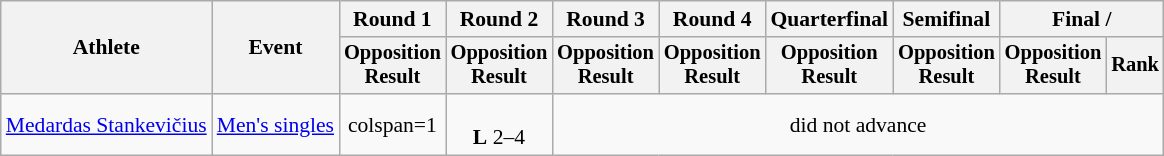<table class=wikitable style=font-size:90%;text-align:center>
<tr>
<th rowspan=2>Athlete</th>
<th rowspan=2>Event</th>
<th>Round 1</th>
<th>Round 2</th>
<th>Round 3</th>
<th>Round 4</th>
<th>Quarterfinal</th>
<th>Semifinal</th>
<th colspan=2>Final / </th>
</tr>
<tr style=font-size:95%>
<th>Opposition<br>Result</th>
<th>Opposition<br>Result</th>
<th>Opposition<br>Result</th>
<th>Opposition<br>Result</th>
<th>Opposition<br>Result</th>
<th>Opposition<br>Result</th>
<th>Opposition<br>Result</th>
<th>Rank</th>
</tr>
<tr>
<td align=left><a href='#'>Medardas Stankevičius</a></td>
<td align=left rowspan=2><a href='#'>Men's singles</a></td>
<td>colspan=1 </td>
<td><br><strong>L</strong> 2–4</td>
<td colspan=6>did not advance</td>
</tr>
</table>
